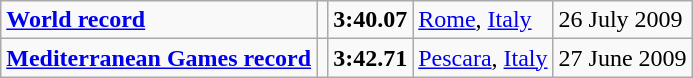<table class="wikitable">
<tr>
<td><strong><a href='#'>World record</a></strong></td>
<td></td>
<td><strong>3:40.07</strong></td>
<td><a href='#'>Rome</a>, <a href='#'>Italy</a></td>
<td>26 July 2009</td>
</tr>
<tr>
<td><strong><a href='#'>Mediterranean Games record</a></strong></td>
<td></td>
<td><strong>3:42.71</strong></td>
<td><a href='#'>Pescara</a>, <a href='#'>Italy</a></td>
<td>27 June 2009</td>
</tr>
</table>
